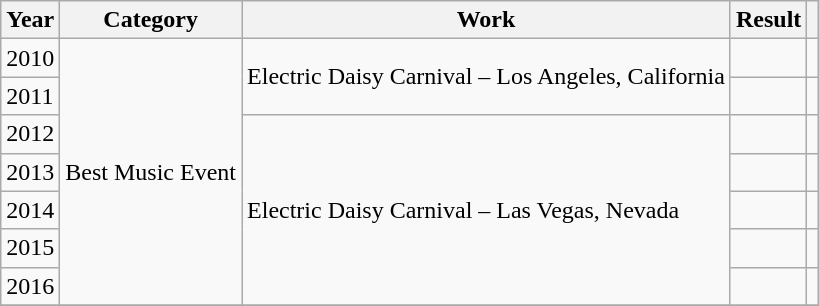<table class="wikitable">
<tr>
<th>Year</th>
<th>Category</th>
<th>Work</th>
<th>Result</th>
<th></th>
</tr>
<tr>
<td>2010</td>
<td rowspan="7">Best Music Event</td>
<td rowspan="2">Electric Daisy Carnival – Los Angeles, California</td>
<td></td>
<td></td>
</tr>
<tr>
<td>2011</td>
<td></td>
<td></td>
</tr>
<tr>
<td>2012</td>
<td rowspan="5">Electric Daisy Carnival – Las Vegas, Nevada</td>
<td></td>
<td></td>
</tr>
<tr>
<td>2013</td>
<td></td>
<td></td>
</tr>
<tr>
<td>2014</td>
<td></td>
<td></td>
</tr>
<tr>
<td>2015</td>
<td></td>
<td></td>
</tr>
<tr>
<td>2016</td>
<td></td>
<td></td>
</tr>
<tr>
</tr>
</table>
